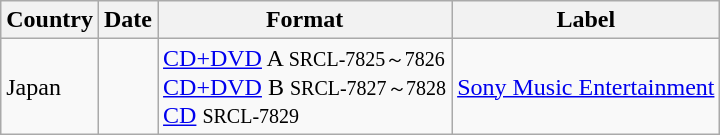<table class="wikitable">
<tr>
<th>Country</th>
<th>Date</th>
<th>Format</th>
<th>Label</th>
</tr>
<tr>
<td>Japan</td>
<td></td>
<td><a href='#'>CD+DVD</a> A <small>SRCL-7825～7826</small><br> <a href='#'>CD+DVD</a> B <small>SRCL-7827～7828</small><br><a href='#'>CD</a> <small>SRCL-7829</small></td>
<td><a href='#'>Sony Music Entertainment</a></td>
</tr>
</table>
